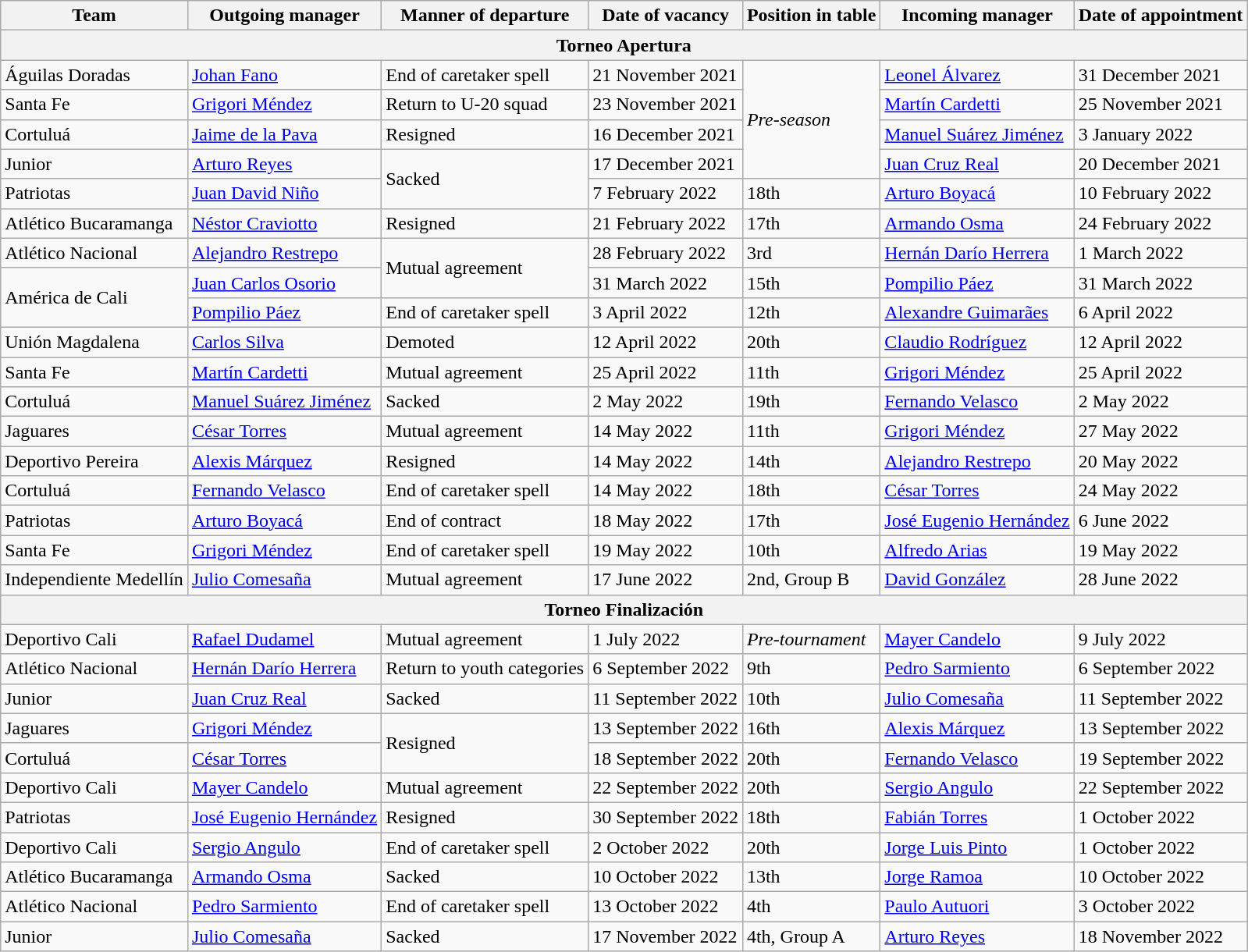<table class="wikitable sortable">
<tr>
<th>Team</th>
<th>Outgoing manager</th>
<th>Manner of departure</th>
<th>Date of vacancy</th>
<th>Position in table</th>
<th>Incoming manager</th>
<th>Date of appointment</th>
</tr>
<tr>
<th colspan=7>Torneo Apertura</th>
</tr>
<tr>
<td>Águilas Doradas</td>
<td> <a href='#'>Johan Fano</a></td>
<td>End of caretaker spell</td>
<td>21 November 2021</td>
<td rowspan=4><em>Pre-season</em></td>
<td> <a href='#'>Leonel Álvarez</a></td>
<td>31 December 2021</td>
</tr>
<tr>
<td>Santa Fe</td>
<td> <a href='#'>Grigori Méndez</a></td>
<td>Return to U-20 squad</td>
<td>23 November 2021</td>
<td> <a href='#'>Martín Cardetti</a></td>
<td>25 November 2021</td>
</tr>
<tr>
<td>Cortuluá</td>
<td> <a href='#'>Jaime de la Pava</a></td>
<td>Resigned</td>
<td>16 December 2021</td>
<td> <a href='#'>Manuel Suárez Jiménez</a></td>
<td>3 January 2022</td>
</tr>
<tr>
<td>Junior</td>
<td> <a href='#'>Arturo Reyes</a></td>
<td rowspan=2>Sacked</td>
<td>17 December 2021</td>
<td> <a href='#'>Juan Cruz Real</a></td>
<td>20 December 2021</td>
</tr>
<tr>
<td>Patriotas</td>
<td> <a href='#'>Juan David Niño</a></td>
<td>7 February 2022</td>
<td>18th</td>
<td> <a href='#'>Arturo Boyacá</a></td>
<td>10 February 2022</td>
</tr>
<tr>
<td>Atlético Bucaramanga</td>
<td> <a href='#'>Néstor Craviotto</a></td>
<td>Resigned</td>
<td>21 February 2022</td>
<td>17th</td>
<td> <a href='#'>Armando Osma</a></td>
<td>24 February 2022</td>
</tr>
<tr>
<td>Atlético Nacional</td>
<td> <a href='#'>Alejandro Restrepo</a></td>
<td rowspan=2>Mutual agreement</td>
<td>28 February 2022</td>
<td>3rd</td>
<td> <a href='#'>Hernán Darío Herrera</a></td>
<td>1 March 2022</td>
</tr>
<tr>
<td rowspan=2>América de Cali</td>
<td> <a href='#'>Juan Carlos Osorio</a></td>
<td>31 March 2022</td>
<td>15th</td>
<td> <a href='#'>Pompilio Páez</a></td>
<td>31 March 2022</td>
</tr>
<tr>
<td> <a href='#'>Pompilio Páez</a></td>
<td>End of caretaker spell</td>
<td>3 April 2022</td>
<td>12th</td>
<td> <a href='#'>Alexandre Guimarães</a></td>
<td>6 April 2022</td>
</tr>
<tr>
<td>Unión Magdalena</td>
<td> <a href='#'>Carlos Silva</a></td>
<td>Demoted</td>
<td>12 April 2022</td>
<td>20th</td>
<td> <a href='#'>Claudio Rodríguez</a></td>
<td>12 April 2022</td>
</tr>
<tr>
<td>Santa Fe</td>
<td> <a href='#'>Martín Cardetti</a></td>
<td>Mutual agreement</td>
<td>25 April 2022</td>
<td>11th</td>
<td> <a href='#'>Grigori Méndez</a></td>
<td>25 April 2022</td>
</tr>
<tr>
<td>Cortuluá</td>
<td> <a href='#'>Manuel Suárez Jiménez</a></td>
<td>Sacked</td>
<td>2 May 2022</td>
<td>19th</td>
<td> <a href='#'>Fernando Velasco</a></td>
<td>2 May 2022</td>
</tr>
<tr>
<td>Jaguares</td>
<td> <a href='#'>César Torres</a></td>
<td>Mutual agreement</td>
<td>14 May 2022</td>
<td>11th</td>
<td> <a href='#'>Grigori Méndez</a></td>
<td>27 May 2022</td>
</tr>
<tr>
<td>Deportivo Pereira</td>
<td> <a href='#'>Alexis Márquez</a></td>
<td>Resigned</td>
<td>14 May 2022</td>
<td>14th</td>
<td> <a href='#'>Alejandro Restrepo</a></td>
<td>20 May 2022</td>
</tr>
<tr>
<td>Cortuluá</td>
<td> <a href='#'>Fernando Velasco</a></td>
<td>End of caretaker spell</td>
<td>14 May 2022</td>
<td>18th</td>
<td> <a href='#'>César Torres</a></td>
<td>24 May 2022</td>
</tr>
<tr>
<td>Patriotas</td>
<td> <a href='#'>Arturo Boyacá</a></td>
<td>End of contract</td>
<td>18 May 2022</td>
<td>17th</td>
<td> <a href='#'>José Eugenio Hernández</a></td>
<td>6 June 2022</td>
</tr>
<tr>
<td>Santa Fe</td>
<td> <a href='#'>Grigori Méndez</a></td>
<td>End of caretaker spell</td>
<td>19 May 2022</td>
<td>10th</td>
<td> <a href='#'>Alfredo Arias</a></td>
<td>19 May 2022</td>
</tr>
<tr>
<td>Independiente Medellín</td>
<td> <a href='#'>Julio Comesaña</a></td>
<td>Mutual agreement</td>
<td>17 June 2022</td>
<td>2nd, Group B</td>
<td> <a href='#'>David González</a></td>
<td>28 June 2022</td>
</tr>
<tr>
<th colspan=7>Torneo Finalización</th>
</tr>
<tr>
<td>Deportivo Cali</td>
<td> <a href='#'>Rafael Dudamel</a></td>
<td>Mutual agreement</td>
<td>1 July 2022</td>
<td><em>Pre-tournament</em></td>
<td> <a href='#'>Mayer Candelo</a></td>
<td>9 July 2022</td>
</tr>
<tr>
<td>Atlético Nacional</td>
<td> <a href='#'>Hernán Darío Herrera</a></td>
<td>Return to youth categories</td>
<td>6 September 2022</td>
<td>9th</td>
<td> <a href='#'>Pedro Sarmiento</a></td>
<td>6 September 2022</td>
</tr>
<tr>
<td>Junior</td>
<td> <a href='#'>Juan Cruz Real</a></td>
<td>Sacked</td>
<td>11 September 2022</td>
<td>10th</td>
<td> <a href='#'>Julio Comesaña</a></td>
<td>11 September 2022</td>
</tr>
<tr>
<td>Jaguares</td>
<td> <a href='#'>Grigori Méndez</a></td>
<td rowspan=2>Resigned</td>
<td>13 September 2022</td>
<td>16th</td>
<td> <a href='#'>Alexis Márquez</a></td>
<td>13 September 2022</td>
</tr>
<tr>
<td>Cortuluá</td>
<td> <a href='#'>César Torres</a></td>
<td>18 September 2022</td>
<td>20th</td>
<td> <a href='#'>Fernando Velasco</a></td>
<td>19 September 2022</td>
</tr>
<tr>
<td>Deportivo Cali</td>
<td> <a href='#'>Mayer Candelo</a></td>
<td>Mutual agreement</td>
<td>22 September 2022</td>
<td>20th</td>
<td> <a href='#'>Sergio Angulo</a></td>
<td>22 September 2022</td>
</tr>
<tr>
<td>Patriotas</td>
<td> <a href='#'>José Eugenio Hernández</a></td>
<td>Resigned</td>
<td>30 September 2022</td>
<td>18th</td>
<td> <a href='#'>Fabián Torres</a></td>
<td>1 October 2022</td>
</tr>
<tr>
<td>Deportivo Cali</td>
<td> <a href='#'>Sergio Angulo</a></td>
<td>End of caretaker spell</td>
<td>2 October 2022</td>
<td>20th</td>
<td> <a href='#'>Jorge Luis Pinto</a></td>
<td>1 October 2022</td>
</tr>
<tr>
<td>Atlético Bucaramanga</td>
<td> <a href='#'>Armando Osma</a></td>
<td>Sacked</td>
<td>10 October 2022</td>
<td>13th</td>
<td> <a href='#'>Jorge Ramoa</a></td>
<td>10 October 2022</td>
</tr>
<tr>
<td>Atlético Nacional</td>
<td> <a href='#'>Pedro Sarmiento</a></td>
<td>End of caretaker spell</td>
<td>13 October 2022</td>
<td>4th</td>
<td> <a href='#'>Paulo Autuori</a></td>
<td>3 October 2022</td>
</tr>
<tr>
<td>Junior</td>
<td> <a href='#'>Julio Comesaña</a></td>
<td>Sacked</td>
<td>17 November 2022</td>
<td>4th, Group A</td>
<td> <a href='#'>Arturo Reyes</a></td>
<td>18 November 2022</td>
</tr>
</table>
